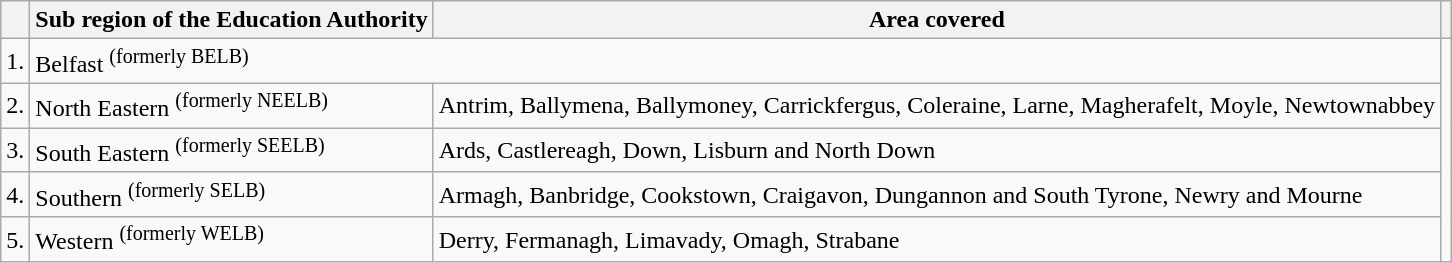<table class="wikitable">
<tr>
<th></th>
<th>Sub region of the Education Authority</th>
<th>Area covered</th>
<th></th>
</tr>
<tr>
<td>1.</td>
<td colspan=2>Belfast <sup>(formerly BELB)</sup></td>
<td rowspan=5></td>
</tr>
<tr>
<td>2.</td>
<td>North Eastern <sup>(formerly NEELB)</sup></td>
<td>Antrim, Ballymena, Ballymoney, Carrickfergus, Coleraine, Larne, Magherafelt, Moyle, Newtownabbey</td>
</tr>
<tr>
<td>3.</td>
<td>South Eastern <sup>(formerly SEELB)</sup></td>
<td>Ards, Castlereagh, Down, Lisburn and North Down</td>
</tr>
<tr>
<td>4.</td>
<td>Southern <sup>(formerly SELB)</sup></td>
<td>Armagh, Banbridge, Cookstown, Craigavon, Dungannon and South Tyrone, Newry and Mourne</td>
</tr>
<tr>
<td>5.</td>
<td>Western <sup>(formerly WELB)</sup></td>
<td>Derry, Fermanagh, Limavady, Omagh, Strabane</td>
</tr>
</table>
